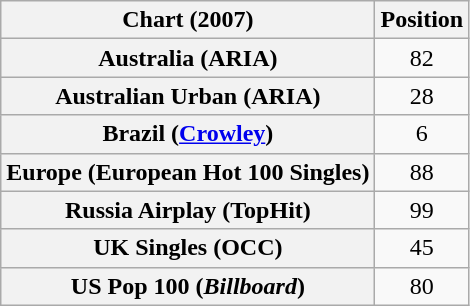<table class="wikitable sortable plainrowheaders" style="text-align:center">
<tr>
<th scope="col">Chart (2007)</th>
<th scope="col">Position</th>
</tr>
<tr>
<th scope="row">Australia (ARIA)</th>
<td>82</td>
</tr>
<tr>
<th scope="row">Australian Urban (ARIA)</th>
<td>28</td>
</tr>
<tr>
<th scope="row">Brazil (<a href='#'>Crowley</a>)</th>
<td>6</td>
</tr>
<tr>
<th scope="row">Europe (European Hot 100 Singles)</th>
<td>88</td>
</tr>
<tr>
<th scope="row">Russia Airplay (TopHit)</th>
<td>99</td>
</tr>
<tr>
<th scope="row">UK Singles (OCC)</th>
<td>45</td>
</tr>
<tr>
<th scope="row">US Pop 100 (<em>Billboard</em>)</th>
<td>80</td>
</tr>
</table>
